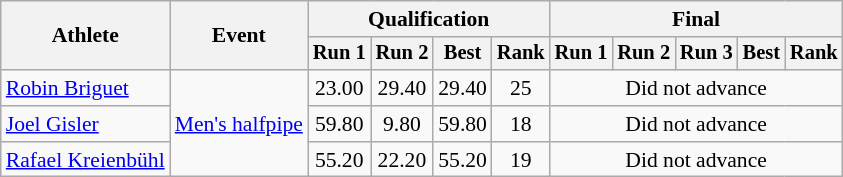<table class="wikitable" style="font-size:90%">
<tr>
<th rowspan="2">Athlete</th>
<th rowspan="2">Event</th>
<th colspan="4">Qualification</th>
<th colspan="5">Final</th>
</tr>
<tr style="font-size:95%">
<th>Run 1</th>
<th>Run 2</th>
<th>Best</th>
<th>Rank</th>
<th>Run 1</th>
<th>Run 2</th>
<th>Run 3</th>
<th>Best</th>
<th>Rank</th>
</tr>
<tr align=center>
<td align=left><a href='#'>Robin Briguet</a></td>
<td rowspan="4" align=left><a href='#'>Men's halfpipe</a></td>
<td>23.00</td>
<td>29.40</td>
<td>29.40</td>
<td>25</td>
<td colspan=5>Did not advance</td>
</tr>
<tr align=center>
<td align=left><a href='#'>Joel Gisler</a></td>
<td>59.80</td>
<td>9.80</td>
<td>59.80</td>
<td>18</td>
<td colspan=5>Did not advance</td>
</tr>
<tr align=center>
<td align=left><a href='#'>Rafael Kreienbühl</a></td>
<td>55.20</td>
<td>22.20</td>
<td>55.20</td>
<td>19</td>
<td colspan=5>Did not advance</td>
</tr>
</table>
